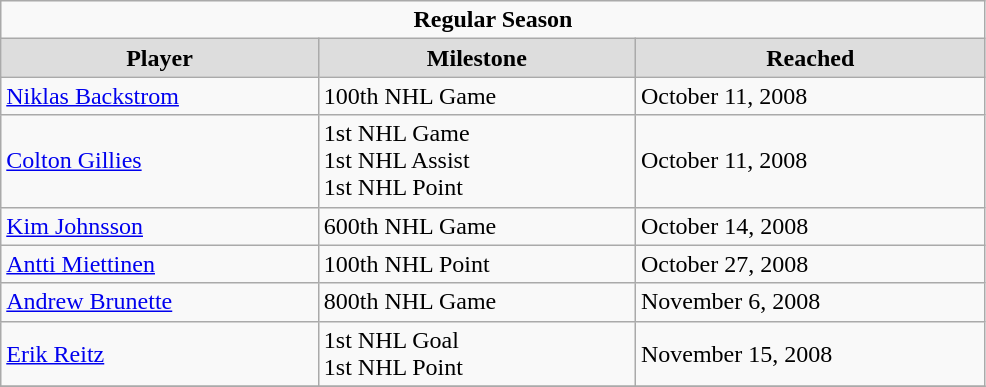<table class="wikitable" width="52%">
<tr>
<td colspan="10" align="center"><strong>Regular Season</strong></td>
</tr>
<tr align="center"  bgcolor="#dddddd">
<td><strong>Player</strong></td>
<td><strong>Milestone</strong></td>
<td><strong>Reached</strong></td>
</tr>
<tr>
<td><a href='#'>Niklas Backstrom</a></td>
<td>100th NHL Game</td>
<td>October 11, 2008</td>
</tr>
<tr>
<td><a href='#'>Colton Gillies</a></td>
<td>1st NHL Game<br>1st NHL Assist<br>1st NHL Point</td>
<td>October 11, 2008</td>
</tr>
<tr>
<td><a href='#'>Kim Johnsson</a></td>
<td>600th NHL Game</td>
<td>October 14, 2008</td>
</tr>
<tr>
<td><a href='#'>Antti Miettinen</a></td>
<td>100th NHL Point</td>
<td>October 27, 2008</td>
</tr>
<tr>
<td><a href='#'>Andrew Brunette</a></td>
<td>800th NHL Game</td>
<td>November 6, 2008</td>
</tr>
<tr>
<td><a href='#'>Erik Reitz</a></td>
<td>1st NHL Goal<br>1st NHL Point</td>
<td>November 15, 2008</td>
</tr>
<tr>
</tr>
</table>
